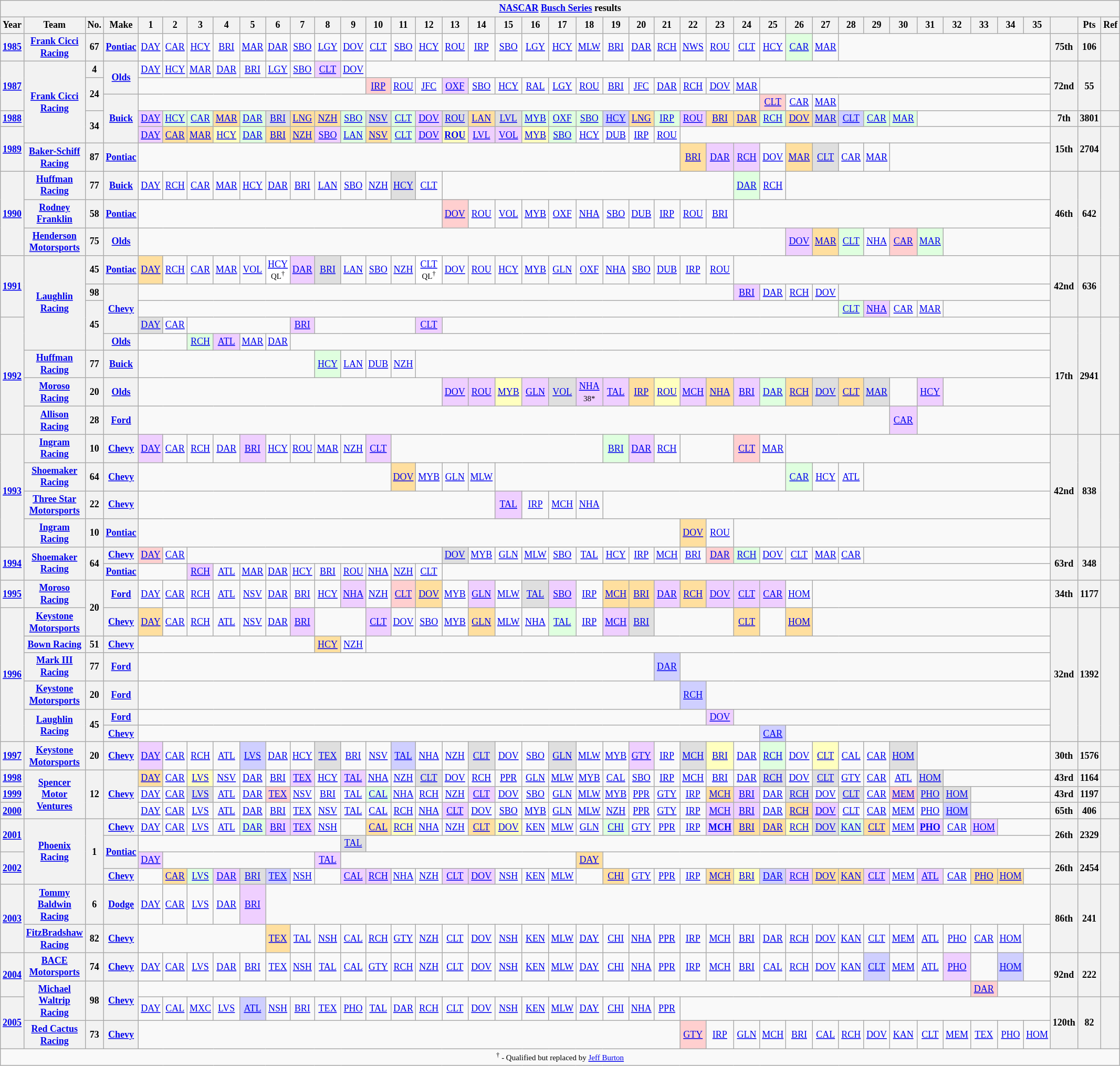<table class="wikitable" style="text-align:center; font-size:75%">
<tr>
<th colspan=42><a href='#'>NASCAR</a> <a href='#'>Busch Series</a> results</th>
</tr>
<tr>
<th>Year</th>
<th>Team</th>
<th>No.</th>
<th>Make</th>
<th>1</th>
<th>2</th>
<th>3</th>
<th>4</th>
<th>5</th>
<th>6</th>
<th>7</th>
<th>8</th>
<th>9</th>
<th>10</th>
<th>11</th>
<th>12</th>
<th>13</th>
<th>14</th>
<th>15</th>
<th>16</th>
<th>17</th>
<th>18</th>
<th>19</th>
<th>20</th>
<th>21</th>
<th>22</th>
<th>23</th>
<th>24</th>
<th>25</th>
<th>26</th>
<th>27</th>
<th>28</th>
<th>29</th>
<th>30</th>
<th>31</th>
<th>32</th>
<th>33</th>
<th>34</th>
<th>35</th>
<th></th>
<th>Pts</th>
<th>Ref</th>
</tr>
<tr>
<th><a href='#'>1985</a></th>
<th><a href='#'>Frank Cicci Racing</a></th>
<th>67</th>
<th><a href='#'>Pontiac</a></th>
<td><a href='#'>DAY</a></td>
<td><a href='#'>CAR</a></td>
<td><a href='#'>HCY</a></td>
<td><a href='#'>BRI</a></td>
<td><a href='#'>MAR</a></td>
<td><a href='#'>DAR</a></td>
<td><a href='#'>SBO</a></td>
<td><a href='#'>LGY</a></td>
<td><a href='#'>DOV</a></td>
<td><a href='#'>CLT</a></td>
<td><a href='#'>SBO</a></td>
<td><a href='#'>HCY</a></td>
<td><a href='#'>ROU</a></td>
<td><a href='#'>IRP</a></td>
<td><a href='#'>SBO</a></td>
<td><a href='#'>LGY</a></td>
<td><a href='#'>HCY</a></td>
<td><a href='#'>MLW</a></td>
<td><a href='#'>BRI</a></td>
<td><a href='#'>DAR</a></td>
<td><a href='#'>RCH</a></td>
<td><a href='#'>NWS</a></td>
<td><a href='#'>ROU</a></td>
<td><a href='#'>CLT</a></td>
<td><a href='#'>HCY</a></td>
<td style="background:#DFFFDF;"><a href='#'>CAR</a><br></td>
<td><a href='#'>MAR</a></td>
<td colspan=8></td>
<th>75th</th>
<th>106</th>
<th></th>
</tr>
<tr>
<th rowspan=3><a href='#'>1987</a></th>
<th rowspan=5><a href='#'>Frank Cicci Racing</a></th>
<th>4</th>
<th rowspan=2><a href='#'>Olds</a></th>
<td><a href='#'>DAY</a></td>
<td><a href='#'>HCY</a></td>
<td><a href='#'>MAR</a></td>
<td><a href='#'>DAR</a></td>
<td><a href='#'>BRI</a></td>
<td><a href='#'>LGY</a></td>
<td><a href='#'>SBO</a></td>
<td style="background:#EFCFFF;"><a href='#'>CLT</a><br></td>
<td><a href='#'>DOV</a></td>
<td colspan=26></td>
<th rowspan=3>72nd</th>
<th rowspan=3>55</th>
<th rowspan=3></th>
</tr>
<tr>
<th rowspan=2>24</th>
<td colspan=9></td>
<td style="background:#FFCFCF;"><a href='#'>IRP</a><br></td>
<td><a href='#'>ROU</a></td>
<td><a href='#'>JFC</a></td>
<td style="background:#EFCFFF;"><a href='#'>OXF</a><br></td>
<td><a href='#'>SBO</a></td>
<td><a href='#'>HCY</a></td>
<td><a href='#'>RAL</a></td>
<td><a href='#'>LGY</a></td>
<td><a href='#'>ROU</a></td>
<td><a href='#'>BRI</a></td>
<td><a href='#'>JFC</a></td>
<td><a href='#'>DAR</a></td>
<td><a href='#'>RCH</a></td>
<td><a href='#'>DOV</a></td>
<td><a href='#'>MAR</a></td>
<td colspan=11></td>
</tr>
<tr>
<th rowspan=3><a href='#'>Buick</a></th>
<td colspan=24></td>
<td style="background:#FFCFCF;"><a href='#'>CLT</a><br></td>
<td><a href='#'>CAR</a></td>
<td><a href='#'>MAR</a></td>
<td colspan=8></td>
</tr>
<tr>
<th><a href='#'>1988</a></th>
<th rowspan=2>34</th>
<td style="background:#EFCFFF;"><a href='#'>DAY</a><br></td>
<td style="background:#DFFFDF;"><a href='#'>HCY</a><br></td>
<td style="background:#DFFFDF;"><a href='#'>CAR</a><br></td>
<td style="background:#FFDF9F;"><a href='#'>MAR</a><br></td>
<td style="background:#DFFFDF;"><a href='#'>DAR</a><br></td>
<td style="background:#DFDFDF;"><a href='#'>BRI</a><br></td>
<td style="background:#FFDF9F;"><a href='#'>LNG</a><br></td>
<td style="background:#FFDF9F;"><a href='#'>NZH</a><br></td>
<td style="background:#DFFFDF;"><a href='#'>SBO</a><br></td>
<td style="background:#DFDFDF;"><a href='#'>NSV</a><br></td>
<td style="background:#DFFFDF;"><a href='#'>CLT</a><br></td>
<td style="background:#EFCFFF;"><a href='#'>DOV</a><br></td>
<td style="background:#DFDFDF;"><a href='#'>ROU</a><br></td>
<td style="background:#FFDF9F;"><a href='#'>LAN</a><br></td>
<td style="background:#DFDFDF;"><a href='#'>LVL</a><br></td>
<td style="background:#DFFFDF;"><a href='#'>MYB</a><br></td>
<td style="background:#DFFFDF;"><a href='#'>OXF</a><br></td>
<td style="background:#DFFFDF;"><a href='#'>SBO</a><br></td>
<td style="background:#CFCFFF;"><a href='#'>HCY</a><br></td>
<td style="background:#FFDF9F;"><a href='#'>LNG</a><br></td>
<td style="background:#DFFFDF;"><a href='#'>IRP</a><br></td>
<td style="background:#EFCFFF;"><a href='#'>ROU</a><br></td>
<td style="background:#FFDF9F;"><a href='#'>BRI</a><br></td>
<td style="background:#FFDF9F;"><a href='#'>DAR</a><br></td>
<td style="background:#DFFFDF;"><a href='#'>RCH</a><br></td>
<td style="background:#FFDF9F;"><a href='#'>DOV</a><br></td>
<td style="background:#DFDFDF;"><a href='#'>MAR</a><br></td>
<td style="background:#CFCFFF;"><a href='#'>CLT</a><br></td>
<td style="background:#DFFFDF;"><a href='#'>CAR</a><br></td>
<td style="background:#DFFFDF;"><a href='#'>MAR</a><br></td>
<td colspan=5></td>
<th>7th</th>
<th>3801</th>
<th></th>
</tr>
<tr>
<th rowspan=2><a href='#'>1989</a></th>
<td style="background:#EFCFFF;"><a href='#'>DAY</a><br></td>
<td style="background:#FFDF9F;"><a href='#'>CAR</a><br></td>
<td style="background:#FFDF9F;"><a href='#'>MAR</a><br></td>
<td style="background:#FFFFBF;"><a href='#'>HCY</a><br></td>
<td style="background:#DFFFDF;"><a href='#'>DAR</a><br></td>
<td style="background:#FFDF9F;"><a href='#'>BRI</a><br></td>
<td style="background:#FFDF9F;"><a href='#'>NZH</a><br></td>
<td style="background:#EFCFFF;"><a href='#'>SBO</a><br></td>
<td style="background:#DFFFDF;"><a href='#'>LAN</a><br></td>
<td style="background:#FFDF9F;"><a href='#'>NSV</a><br></td>
<td style="background:#DFFFDF;"><a href='#'>CLT</a><br></td>
<td style="background:#EFCFFF;"><a href='#'>DOV</a><br></td>
<td style="background:#FFFFBF;"><strong><a href='#'>ROU</a></strong><br></td>
<td style="background:#EFCFFF;"><a href='#'>LVL</a><br></td>
<td style="background:#EFCFFF;"><a href='#'>VOL</a><br></td>
<td style="background:#FFFFBF;"><a href='#'>MYB</a><br></td>
<td style="background:#DFFFDF;"><a href='#'>SBO</a><br></td>
<td><a href='#'>HCY</a></td>
<td><a href='#'>DUB</a></td>
<td><a href='#'>IRP</a></td>
<td><a href='#'>ROU</a></td>
<td colspan=14></td>
<th rowspan=2>15th</th>
<th rowspan=2>2704</th>
<th rowspan=2></th>
</tr>
<tr>
<th><a href='#'>Baker-Schiff Racing</a></th>
<th>87</th>
<th><a href='#'>Pontiac</a></th>
<td colspan=21></td>
<td style="background:#FFDF9F;"><a href='#'>BRI</a><br></td>
<td style="background:#EFCFFF;"><a href='#'>DAR</a><br></td>
<td style="background:#EFCFFF;"><a href='#'>RCH</a><br></td>
<td><a href='#'>DOV</a></td>
<td style="background:#FFDF9F;"><a href='#'>MAR</a><br></td>
<td style="background:#DFDFDF;"><a href='#'>CLT</a><br></td>
<td><a href='#'>CAR</a></td>
<td><a href='#'>MAR</a></td>
<td colspan=6></td>
</tr>
<tr>
<th rowspan=3><a href='#'>1990</a></th>
<th><a href='#'>Huffman Racing</a></th>
<th>77</th>
<th><a href='#'>Buick</a></th>
<td><a href='#'>DAY</a></td>
<td><a href='#'>RCH</a></td>
<td><a href='#'>CAR</a></td>
<td><a href='#'>MAR</a></td>
<td><a href='#'>HCY</a></td>
<td><a href='#'>DAR</a></td>
<td><a href='#'>BRI</a></td>
<td><a href='#'>LAN</a></td>
<td><a href='#'>SBO</a></td>
<td><a href='#'>NZH</a></td>
<td style="background:#DFDFDF;"><a href='#'>HCY</a><br></td>
<td><a href='#'>CLT</a></td>
<td colspan=11></td>
<td style="background:#DFFFDF;"><a href='#'>DAR</a><br></td>
<td><a href='#'>RCH</a></td>
<td colspan=10></td>
<th rowspan=3>46th</th>
<th rowspan=3>642</th>
<th rowspan=3></th>
</tr>
<tr>
<th><a href='#'>Rodney Franklin</a></th>
<th>58</th>
<th><a href='#'>Pontiac</a></th>
<td colspan=12></td>
<td style="background:#FFCFCF;"><a href='#'>DOV</a><br></td>
<td><a href='#'>ROU</a></td>
<td><a href='#'>VOL</a></td>
<td><a href='#'>MYB</a></td>
<td><a href='#'>OXF</a></td>
<td><a href='#'>NHA</a></td>
<td><a href='#'>SBO</a></td>
<td><a href='#'>DUB</a></td>
<td><a href='#'>IRP</a></td>
<td><a href='#'>ROU</a></td>
<td><a href='#'>BRI</a></td>
<td colspan=12></td>
</tr>
<tr>
<th><a href='#'>Henderson Motorsports</a></th>
<th>75</th>
<th><a href='#'>Olds</a></th>
<td colspan=25></td>
<td style="background:#EFCFFF;"><a href='#'>DOV</a><br></td>
<td style="background:#FFDF9F;"><a href='#'>MAR</a><br></td>
<td style="background:#DFFFDF;"><a href='#'>CLT</a><br></td>
<td><a href='#'>NHA</a></td>
<td style="background:#FFCFCF;"><a href='#'>CAR</a><br></td>
<td style="background:#DFFFDF;"><a href='#'>MAR</a><br></td>
<td colspan=4></td>
</tr>
<tr>
<th rowspan=3><a href='#'>1991</a></th>
<th rowspan=5><a href='#'>Laughlin Racing</a></th>
<th>45</th>
<th><a href='#'>Pontiac</a></th>
<td style="background:#FFDF9F;"><a href='#'>DAY</a><br></td>
<td><a href='#'>RCH</a></td>
<td><a href='#'>CAR</a></td>
<td><a href='#'>MAR</a></td>
<td><a href='#'>VOL</a></td>
<td style="background:#ffffff;"><a href='#'>HCY</a><br><small>QL<sup>†</sup></small></td>
<td style="background:#EFCFFF;"><a href='#'>DAR</a><br></td>
<td style="background:#DFDFDF;"><a href='#'>BRI</a><br></td>
<td><a href='#'>LAN</a></td>
<td><a href='#'>SBO</a></td>
<td><a href='#'>NZH</a></td>
<td style="background:#ffffff;"><a href='#'>CLT</a><br><small>QL<sup>†</sup></small></td>
<td><a href='#'>DOV</a></td>
<td><a href='#'>ROU</a></td>
<td><a href='#'>HCY</a></td>
<td><a href='#'>MYB</a></td>
<td><a href='#'>GLN</a></td>
<td><a href='#'>OXF</a></td>
<td><a href='#'>NHA</a></td>
<td><a href='#'>SBO</a></td>
<td><a href='#'>DUB</a></td>
<td><a href='#'>IRP</a></td>
<td><a href='#'>ROU</a></td>
<td colspan=12></td>
<th rowspan=3>42nd</th>
<th rowspan=3>636</th>
<th rowspan=3></th>
</tr>
<tr>
<th>98</th>
<th rowspan=3><a href='#'>Chevy</a></th>
<td colspan=23></td>
<td style="background:#EFCFFF;"><a href='#'>BRI</a><br></td>
<td><a href='#'>DAR</a></td>
<td><a href='#'>RCH</a></td>
<td><a href='#'>DOV</a></td>
<td colspan=8></td>
</tr>
<tr>
<th rowspan=3>45</th>
<td colspan=27></td>
<td style="background:#DFFFDF;"><a href='#'>CLT</a><br></td>
<td style="background:#EFCFFF;"><a href='#'>NHA</a><br></td>
<td><a href='#'>CAR</a></td>
<td><a href='#'>MAR</a></td>
<td colspan=4></td>
</tr>
<tr>
<th rowspan=5><a href='#'>1992</a></th>
<td style="background:#DFDFDF;"><a href='#'>DAY</a><br></td>
<td><a href='#'>CAR</a></td>
<td colspan=4></td>
<td style="background:#EFCFFF;"><a href='#'>BRI</a><br></td>
<td colspan=4></td>
<td style="background:#EFCFFF;"><a href='#'>CLT</a><br></td>
<td colspan=23></td>
<th rowspan=5>17th</th>
<th rowspan=5>2941</th>
<th rowspan=5></th>
</tr>
<tr>
<th><a href='#'>Olds</a></th>
<td colspan=2></td>
<td style="background:#DFFFDF;"><a href='#'>RCH</a><br></td>
<td style="background:#EFCFFF;"><a href='#'>ATL</a><br></td>
<td><a href='#'>MAR</a></td>
<td><a href='#'>DAR</a></td>
<td colspan=29></td>
</tr>
<tr>
<th><a href='#'>Huffman Racing</a></th>
<th>77</th>
<th><a href='#'>Buick</a></th>
<td colspan=7></td>
<td style="background:#DFFFDF;"><a href='#'>HCY</a><br></td>
<td><a href='#'>LAN</a></td>
<td><a href='#'>DUB</a></td>
<td><a href='#'>NZH</a></td>
<td colspan=24></td>
</tr>
<tr>
<th><a href='#'>Moroso Racing</a></th>
<th>20</th>
<th><a href='#'>Olds</a></th>
<td colspan=12></td>
<td style="background:#EFCFFF;"><a href='#'>DOV</a><br></td>
<td style="background:#EFCFFF;"><a href='#'>ROU</a><br></td>
<td style="background:#FFFFBF;"><a href='#'>MYB</a><br></td>
<td style="background:#EFCFFF;"><a href='#'>GLN</a><br></td>
<td style="background:#DFDFDF;"><a href='#'>VOL</a><br></td>
<td style="background:#EFCFFF;"><a href='#'>NHA</a><br><small>38*</small></td>
<td style="background:#EFCFFF;"><a href='#'>TAL</a><br></td>
<td style="background:#FFDF9F;"><a href='#'>IRP</a><br></td>
<td style="background:#FFFFBF;"><a href='#'>ROU</a><br></td>
<td style="background:#EFCFFF;"><a href='#'>MCH</a><br></td>
<td style="background:#FFDF9F;"><a href='#'>NHA</a><br></td>
<td style="background:#EFCFFF;"><a href='#'>BRI</a><br></td>
<td style="background:#DFFFDF;"><a href='#'>DAR</a><br></td>
<td style="background:#FFDF9F;"><a href='#'>RCH</a><br></td>
<td style="background:#DFDFDF;"><a href='#'>DOV</a><br></td>
<td style="background:#FFDF9F;"><a href='#'>CLT</a><br></td>
<td style="background:#DFDFDF;"><a href='#'>MAR</a><br></td>
<td></td>
<td style="background:#EFCFFF;"><a href='#'>HCY</a><br></td>
<td colspan=4></td>
</tr>
<tr>
<th><a href='#'>Allison Racing</a></th>
<th>28</th>
<th><a href='#'>Ford</a></th>
<td colspan=29></td>
<td style="background:#EFCFFF;"><a href='#'>CAR</a><br></td>
<td colspan=5></td>
</tr>
<tr>
<th rowspan=4><a href='#'>1993</a></th>
<th><a href='#'>Ingram Racing</a></th>
<th>10</th>
<th><a href='#'>Chevy</a></th>
<td style="background:#EFCFFF;"><a href='#'>DAY</a><br></td>
<td><a href='#'>CAR</a></td>
<td><a href='#'>RCH</a></td>
<td><a href='#'>DAR</a></td>
<td style="background:#EFCFFF;"><a href='#'>BRI</a><br></td>
<td><a href='#'>HCY</a></td>
<td><a href='#'>ROU</a></td>
<td><a href='#'>MAR</a></td>
<td><a href='#'>NZH</a></td>
<td style="background:#EFCFFF;"><a href='#'>CLT</a><br></td>
<td colspan=8></td>
<td style="background:#DFFFDF;"><a href='#'>BRI</a><br></td>
<td style="background:#EFCFFF;"><a href='#'>DAR</a><br></td>
<td><a href='#'>RCH</a></td>
<td colspan=2></td>
<td style="background:#FFCFCF;"><a href='#'>CLT</a><br></td>
<td><a href='#'>MAR</a></td>
<td colspan=10></td>
<th rowspan=4>42nd</th>
<th rowspan=4>838</th>
<th rowspan=4></th>
</tr>
<tr>
<th><a href='#'>Shoemaker Racing</a></th>
<th>64</th>
<th><a href='#'>Chevy</a></th>
<td colspan=10></td>
<td style="background:#FFDF9F;"><a href='#'>DOV</a><br></td>
<td><a href='#'>MYB</a></td>
<td><a href='#'>GLN</a></td>
<td><a href='#'>MLW</a></td>
<td colspan=11></td>
<td style="background:#DFFFDF;"><a href='#'>CAR</a><br></td>
<td><a href='#'>HCY</a></td>
<td><a href='#'>ATL</a></td>
<td colspan=7></td>
</tr>
<tr>
<th><a href='#'>Three Star Motorsports</a></th>
<th>22</th>
<th><a href='#'>Chevy</a></th>
<td colspan=14></td>
<td style="background:#EFCFFF;"><a href='#'>TAL</a><br></td>
<td><a href='#'>IRP</a></td>
<td><a href='#'>MCH</a></td>
<td><a href='#'>NHA</a></td>
<td colspan=17></td>
</tr>
<tr>
<th><a href='#'>Ingram Racing</a></th>
<th>10</th>
<th><a href='#'>Pontiac</a></th>
<td colspan=21></td>
<td style="background:#FFDF9F;"><a href='#'>DOV</a><br></td>
<td><a href='#'>ROU</a></td>
<td colspan=12></td>
</tr>
<tr>
<th rowspan=2><a href='#'>1994</a></th>
<th rowspan=2><a href='#'>Shoemaker Racing</a></th>
<th rowspan=2>64</th>
<th><a href='#'>Chevy</a></th>
<td style="background:#FFCFCF;"><a href='#'>DAY</a><br></td>
<td><a href='#'>CAR</a></td>
<td colspan=10></td>
<td style="background:#DFDFDF;"><a href='#'>DOV</a><br></td>
<td><a href='#'>MYB</a></td>
<td><a href='#'>GLN</a></td>
<td><a href='#'>MLW</a></td>
<td><a href='#'>SBO</a></td>
<td><a href='#'>TAL</a></td>
<td><a href='#'>HCY</a></td>
<td><a href='#'>IRP</a></td>
<td><a href='#'>MCH</a></td>
<td><a href='#'>BRI</a></td>
<td style="background:#FFCFCF;"><a href='#'>DAR</a><br></td>
<td style="background:#DFFFDF;"><a href='#'>RCH</a><br></td>
<td><a href='#'>DOV</a></td>
<td><a href='#'>CLT</a></td>
<td><a href='#'>MAR</a></td>
<td><a href='#'>CAR</a></td>
<td colspan=7></td>
<th rowspan=2>63rd</th>
<th rowspan=2>348</th>
<th rowspan=2></th>
</tr>
<tr>
<th><a href='#'>Pontiac</a></th>
<td colspan=2></td>
<td style="background:#EFCFFF;"><a href='#'>RCH</a><br></td>
<td><a href='#'>ATL</a></td>
<td><a href='#'>MAR</a></td>
<td><a href='#'>DAR</a></td>
<td><a href='#'>HCY</a></td>
<td><a href='#'>BRI</a></td>
<td><a href='#'>ROU</a></td>
<td><a href='#'>NHA</a></td>
<td><a href='#'>NZH</a></td>
<td><a href='#'>CLT</a></td>
<td colspan=23></td>
</tr>
<tr>
<th><a href='#'>1995</a></th>
<th><a href='#'>Moroso Racing</a></th>
<th rowspan=2>20</th>
<th><a href='#'>Ford</a></th>
<td><a href='#'>DAY</a></td>
<td><a href='#'>CAR</a></td>
<td><a href='#'>RCH</a></td>
<td><a href='#'>ATL</a></td>
<td><a href='#'>NSV</a></td>
<td><a href='#'>DAR</a></td>
<td><a href='#'>BRI</a></td>
<td><a href='#'>HCY</a></td>
<td style="background:#EFCFFF;"><a href='#'>NHA</a><br></td>
<td><a href='#'>NZH</a></td>
<td style="background:#FFCFCF;"><a href='#'>CLT</a><br></td>
<td style="background:#FFDF9F;"><a href='#'>DOV</a><br></td>
<td><a href='#'>MYB</a></td>
<td style="background:#EFCFFF;"><a href='#'>GLN</a><br></td>
<td><a href='#'>MLW</a></td>
<td style="background:#DFDFDF;"><a href='#'>TAL</a><br></td>
<td style="background:#EFCFFF;"><a href='#'>SBO</a><br></td>
<td><a href='#'>IRP</a></td>
<td style="background:#FFDF9F;"><a href='#'>MCH</a><br></td>
<td style="background:#FFDF9F;"><a href='#'>BRI</a><br></td>
<td style="background:#EFCFFF;"><a href='#'>DAR</a><br></td>
<td style="background:#FFDF9F;"><a href='#'>RCH</a><br></td>
<td style="background:#EFCFFF;"><a href='#'>DOV</a><br></td>
<td style="background:#EFCFFF;"><a href='#'>CLT</a><br></td>
<td style="background:#EFCFFF;"><a href='#'>CAR</a><br></td>
<td><a href='#'>HOM</a></td>
<td colspan=9></td>
<th>34th</th>
<th>1177</th>
<th></th>
</tr>
<tr>
<th rowspan=6><a href='#'>1996</a></th>
<th><a href='#'>Keystone Motorsports</a></th>
<th><a href='#'>Chevy</a></th>
<td style="background:#FFDF9F;"><a href='#'>DAY</a><br></td>
<td><a href='#'>CAR</a></td>
<td><a href='#'>RCH</a></td>
<td><a href='#'>ATL</a></td>
<td><a href='#'>NSV</a></td>
<td><a href='#'>DAR</a></td>
<td style="background:#EFCFFF;"><a href='#'>BRI</a><br></td>
<td colspan=2></td>
<td style="background:#EFCFFF;"><a href='#'>CLT</a><br></td>
<td><a href='#'>DOV</a></td>
<td><a href='#'>SBO</a></td>
<td><a href='#'>MYB</a></td>
<td style="background:#FFDF9F;"><a href='#'>GLN</a><br></td>
<td><a href='#'>MLW</a></td>
<td><a href='#'>NHA</a></td>
<td style="background:#DFFFDF;"><a href='#'>TAL</a><br></td>
<td><a href='#'>IRP</a></td>
<td style="background:#EFCFFF;"><a href='#'>MCH</a><br></td>
<td style="background:#DFDFDF;"><a href='#'>BRI</a><br></td>
<td colspan=3></td>
<td style="background:#FFDF9F;"><a href='#'>CLT</a><br></td>
<td></td>
<td style="background:#FFDF9F;"><a href='#'>HOM</a><br></td>
<td colspan=9></td>
<th rowspan=6>32nd</th>
<th rowspan=6>1392</th>
<th rowspan=6></th>
</tr>
<tr>
<th><a href='#'>Bown Racing</a></th>
<th>51</th>
<th><a href='#'>Chevy</a></th>
<td colspan=7></td>
<td style="background:#FFDF9F;"><a href='#'>HCY</a><br></td>
<td><a href='#'>NZH</a></td>
<td colspan=26></td>
</tr>
<tr>
<th><a href='#'>Mark III Racing</a></th>
<th>77</th>
<th><a href='#'>Ford</a></th>
<td colspan=20></td>
<td style="background:#CFCFFF;"><a href='#'>DAR</a><br></td>
<td colspan=14></td>
</tr>
<tr>
<th><a href='#'>Keystone Motorsports</a></th>
<th>20</th>
<th><a href='#'>Ford</a></th>
<td colspan=21></td>
<td style="background:#CFCFFF;"><a href='#'>RCH</a><br></td>
<td colspan=13></td>
</tr>
<tr>
<th rowspan=2><a href='#'>Laughlin Racing</a></th>
<th rowspan=2>45</th>
<th><a href='#'>Ford</a></th>
<td colspan=22></td>
<td style="background:#EFCFFF;"><a href='#'>DOV</a><br></td>
<td colspan=12></td>
</tr>
<tr>
<th><a href='#'>Chevy</a></th>
<td colspan=24></td>
<td style="background:#CFCFFF;"><a href='#'>CAR</a><br></td>
<td colspan=10></td>
</tr>
<tr>
<th><a href='#'>1997</a></th>
<th><a href='#'>Keystone Motorsports</a></th>
<th>20</th>
<th><a href='#'>Chevy</a></th>
<td style="background:#EFCFFF;"><a href='#'>DAY</a><br></td>
<td><a href='#'>CAR</a></td>
<td><a href='#'>RCH</a></td>
<td><a href='#'>ATL</a></td>
<td style="background:#CFCFFF;"><a href='#'>LVS</a><br></td>
<td><a href='#'>DAR</a></td>
<td><a href='#'>HCY</a></td>
<td style="background:#DFDFDF;"><a href='#'>TEX</a><br></td>
<td><a href='#'>BRI</a></td>
<td><a href='#'>NSV</a></td>
<td style="background:#CFCFFF;"><a href='#'>TAL</a><br></td>
<td><a href='#'>NHA</a></td>
<td><a href='#'>NZH</a></td>
<td style="background:#DFDFDF;"><a href='#'>CLT</a><br></td>
<td><a href='#'>DOV</a></td>
<td><a href='#'>SBO</a></td>
<td style="background:#DFDFDF;"><a href='#'>GLN</a><br></td>
<td><a href='#'>MLW</a></td>
<td><a href='#'>MYB</a></td>
<td style="background:#EFCFFF;"><a href='#'>GTY</a><br></td>
<td><a href='#'>IRP</a></td>
<td style="background:#DFDFDF;"><a href='#'>MCH</a><br></td>
<td style="background:#FFFFBF;"><a href='#'>BRI</a><br></td>
<td><a href='#'>DAR</a></td>
<td style="background:#DFFFDF;"><a href='#'>RCH</a><br></td>
<td><a href='#'>DOV</a></td>
<td style="background:#FFFFBF;"><a href='#'>CLT</a><br></td>
<td><a href='#'>CAL</a></td>
<td><a href='#'>CAR</a></td>
<td style="background:#DFDFDF;"><a href='#'>HOM</a><br></td>
<td colspan=5></td>
<th>30th</th>
<th>1576</th>
<th></th>
</tr>
<tr>
<th><a href='#'>1998</a></th>
<th rowspan=3><a href='#'>Spencer Motor Ventures</a></th>
<th rowspan=3>12</th>
<th rowspan=3><a href='#'>Chevy</a></th>
<td style="background:#FFDF9F;"><a href='#'>DAY</a><br></td>
<td><a href='#'>CAR</a></td>
<td style="background:#FFFFBF;"><a href='#'>LVS</a><br></td>
<td><a href='#'>NSV</a></td>
<td><a href='#'>DAR</a></td>
<td><a href='#'>BRI</a></td>
<td style="background:#EFCFFF;"><a href='#'>TEX</a><br></td>
<td><a href='#'>HCY</a></td>
<td style="background:#EFCFFF;"><a href='#'>TAL</a><br></td>
<td><a href='#'>NHA</a></td>
<td><a href='#'>NZH</a></td>
<td style="background:#DFDFDF;"><a href='#'>CLT</a><br></td>
<td><a href='#'>DOV</a></td>
<td><a href='#'>RCH</a></td>
<td><a href='#'>PPR</a></td>
<td><a href='#'>GLN</a></td>
<td><a href='#'>MLW</a></td>
<td><a href='#'>MYB</a></td>
<td><a href='#'>CAL</a></td>
<td><a href='#'>SBO</a></td>
<td><a href='#'>IRP</a></td>
<td><a href='#'>MCH</a></td>
<td><a href='#'>BRI</a></td>
<td><a href='#'>DAR</a></td>
<td style="background:#DFDFDF;"><a href='#'>RCH</a><br></td>
<td><a href='#'>DOV</a></td>
<td style="background:#DFDFDF;"><a href='#'>CLT</a><br></td>
<td><a href='#'>GTY</a></td>
<td><a href='#'>CAR</a></td>
<td><a href='#'>ATL</a></td>
<td style="background:#DFDFDF;"><a href='#'>HOM</a><br></td>
<td colspan=4></td>
<th>43rd</th>
<th>1164</th>
<th></th>
</tr>
<tr>
<th><a href='#'>1999</a></th>
<td><a href='#'>DAY</a></td>
<td><a href='#'>CAR</a></td>
<td style="background:#DFDFDF;"><a href='#'>LVS</a><br></td>
<td><a href='#'>ATL</a></td>
<td><a href='#'>DAR</a></td>
<td style="background:#FFCFCF;"><a href='#'>TEX</a><br></td>
<td><a href='#'>NSV</a></td>
<td><a href='#'>BRI</a></td>
<td><a href='#'>TAL</a></td>
<td style="background:#DFFFDF;"><a href='#'>CAL</a><br></td>
<td><a href='#'>NHA</a></td>
<td><a href='#'>RCH</a></td>
<td><a href='#'>NZH</a></td>
<td style="background:#EFCFFF;"><a href='#'>CLT</a><br></td>
<td><a href='#'>DOV</a></td>
<td><a href='#'>SBO</a></td>
<td><a href='#'>GLN</a></td>
<td><a href='#'>MLW</a></td>
<td><a href='#'>MYB</a></td>
<td><a href='#'>PPR</a></td>
<td><a href='#'>GTY</a></td>
<td><a href='#'>IRP</a></td>
<td style="background:#FFDF9F;"><a href='#'>MCH</a><br></td>
<td style="background:#EFCFFF;"><a href='#'>BRI</a><br></td>
<td><a href='#'>DAR</a></td>
<td style="background:#DFDFDF;"><a href='#'>RCH</a><br></td>
<td><a href='#'>DOV</a></td>
<td style="background:#DFDFDF;"><a href='#'>CLT</a><br></td>
<td><a href='#'>CAR</a></td>
<td style="background:#FFCFCF;"><a href='#'>MEM</a><br></td>
<td style="background:#DFDFDF;"><a href='#'>PHO</a><br></td>
<td style="background:#DFDFDF;"><a href='#'>HOM</a><br></td>
<td colspan=3></td>
<th>43rd</th>
<th>1197</th>
<th></th>
</tr>
<tr>
<th><a href='#'>2000</a></th>
<td><a href='#'>DAY</a></td>
<td><a href='#'>CAR</a></td>
<td><a href='#'>LVS</a></td>
<td><a href='#'>ATL</a></td>
<td><a href='#'>DAR</a></td>
<td><a href='#'>BRI</a></td>
<td><a href='#'>TEX</a></td>
<td><a href='#'>NSV</a></td>
<td><a href='#'>TAL</a></td>
<td><a href='#'>CAL</a></td>
<td><a href='#'>RCH</a></td>
<td><a href='#'>NHA</a></td>
<td style="background:#EFCFFF;"><a href='#'>CLT</a><br></td>
<td><a href='#'>DOV</a></td>
<td><a href='#'>SBO</a></td>
<td><a href='#'>MYB</a></td>
<td><a href='#'>GLN</a></td>
<td><a href='#'>MLW</a></td>
<td><a href='#'>NZH</a></td>
<td><a href='#'>PPR</a></td>
<td><a href='#'>GTY</a></td>
<td><a href='#'>IRP</a></td>
<td style="background:#EFCFFF;"><a href='#'>MCH</a><br></td>
<td style="background:#EFCFFF;"><a href='#'>BRI</a><br></td>
<td><a href='#'>DAR</a></td>
<td style="background:#FFDF9F;"><a href='#'>RCH</a><br></td>
<td style="background:#EFCFFF;"><a href='#'>DOV</a><br></td>
<td><a href='#'>CLT</a></td>
<td><a href='#'>CAR</a></td>
<td><a href='#'>MEM</a></td>
<td><a href='#'>PHO</a></td>
<td style="background:#CFCFFF;"><a href='#'>HOM</a><br></td>
<td colspan=3></td>
<th>65th</th>
<th>406</th>
<th></th>
</tr>
<tr>
<th rowspan=2><a href='#'>2001</a></th>
<th rowspan=4><a href='#'>Phoenix Racing</a></th>
<th rowspan=4>1</th>
<th><a href='#'>Chevy</a></th>
<td><a href='#'>DAY</a></td>
<td><a href='#'>CAR</a></td>
<td><a href='#'>LVS</a></td>
<td><a href='#'>ATL</a></td>
<td style="background:#DFFFDF;"><a href='#'>DAR</a><br></td>
<td style="background:#EFCFFF;"><a href='#'>BRI</a><br></td>
<td style="background:#EFCFFF;"><a href='#'>TEX</a><br></td>
<td><a href='#'>NSH</a></td>
<td></td>
<td style="background:#FFDF9F;"><a href='#'>CAL</a><br></td>
<td style="background:#FFFFBF;"><a href='#'>RCH</a><br></td>
<td><a href='#'>NHA</a></td>
<td><a href='#'>NZH</a></td>
<td style="background:#FFDF9F;"><a href='#'>CLT</a><br></td>
<td style="background:#FFFFBF;"><a href='#'>DOV</a><br></td>
<td><a href='#'>KEN</a></td>
<td><a href='#'>MLW</a></td>
<td><a href='#'>GLN</a></td>
<td style="background:#DFFFDF;"><a href='#'>CHI</a><br></td>
<td><a href='#'>GTY</a></td>
<td><a href='#'>PPR</a></td>
<td><a href='#'>IRP</a></td>
<td style="background:#EFCFFF;"><strong><a href='#'>MCH</a></strong><br></td>
<td style="background:#FFDF9F;"><a href='#'>BRI</a><br></td>
<td style="background:#FFDF9F;"><a href='#'>DAR</a><br></td>
<td style="background:#FFFFBF;"><a href='#'>RCH</a><br></td>
<td style="background:#DFDFDF;"><a href='#'>DOV</a><br></td>
<td style="background:#DFFFDF;"><a href='#'>KAN</a><br></td>
<td style="background:#FFDF9F;"><a href='#'>CLT</a><br></td>
<td><a href='#'>MEM</a></td>
<td style="background:#EFCFFF;"><strong><a href='#'>PHO</a></strong><br></td>
<td><a href='#'>CAR</a></td>
<td style="background:#EFCFFF;"><a href='#'>HOM</a><br></td>
<td colspan=2></td>
<th rowspan=2>26th</th>
<th rowspan=2>2329</th>
<th rowspan=2></th>
</tr>
<tr>
<th rowspan=2><a href='#'>Pontiac</a></th>
<td colspan=8></td>
<td style="background:#DFDFDF;"><a href='#'>TAL</a><br></td>
<td colspan=26></td>
</tr>
<tr>
<th rowspan=2><a href='#'>2002</a></th>
<td style="background:#EFCFFF;"><a href='#'>DAY</a><br></td>
<td colspan=6></td>
<td style="background:#EFCFFF;"><a href='#'>TAL</a><br></td>
<td colspan=9></td>
<td style="background:#FFDF9F;"><a href='#'>DAY</a><br></td>
<td colspan=17></td>
<th rowspan=2>26th</th>
<th rowspan=2>2454</th>
<th rowspan=2></th>
</tr>
<tr>
<th><a href='#'>Chevy</a></th>
<td></td>
<td style="background:#FFDF9F;"><a href='#'>CAR</a><br></td>
<td style="background:#DFFFDF;"><a href='#'>LVS</a><br></td>
<td style="background:#EFCFFF;"><a href='#'>DAR</a><br></td>
<td style="background:#DFDFDF;"><a href='#'>BRI</a><br></td>
<td style="background:#CFCFFF;"><a href='#'>TEX</a><br></td>
<td><a href='#'>NSH</a></td>
<td></td>
<td style="background:#EFCFFF;"><a href='#'>CAL</a><br></td>
<td style="background:#EFCFFF;"><a href='#'>RCH</a><br></td>
<td><a href='#'>NHA</a></td>
<td><a href='#'>NZH</a></td>
<td style="background:#EFCFFF;"><a href='#'>CLT</a><br></td>
<td style="background:#EFCFFF;"><a href='#'>DOV</a><br></td>
<td><a href='#'>NSH</a></td>
<td><a href='#'>KEN</a></td>
<td><a href='#'>MLW</a></td>
<td></td>
<td style="background:#FFDF9F;"><a href='#'>CHI</a><br></td>
<td><a href='#'>GTY</a></td>
<td><a href='#'>PPR</a></td>
<td><a href='#'>IRP</a></td>
<td style="background:#FFDF9F;"><a href='#'>MCH</a><br></td>
<td style="background:#FFFFBF;"><a href='#'>BRI</a><br></td>
<td style="background:#CFCFFF;"><a href='#'>DAR</a><br></td>
<td style="background:#EFCFFF;"><a href='#'>RCH</a><br></td>
<td style="background:#FFDF9F;"><a href='#'>DOV</a><br></td>
<td style="background:#FFDF9F;"><a href='#'>KAN</a><br></td>
<td style="background:#EFCFFF;"><a href='#'>CLT</a><br></td>
<td><a href='#'>MEM</a></td>
<td style="background:#EFCFFF;"><a href='#'>ATL</a><br></td>
<td><a href='#'>CAR</a></td>
<td style="background:#FFDF9F;"><a href='#'>PHO</a><br></td>
<td style="background:#FFDF9F;"><a href='#'>HOM</a><br></td>
<td></td>
</tr>
<tr>
<th rowspan=2><a href='#'>2003</a></th>
<th><a href='#'>Tommy Baldwin Racing</a></th>
<th>6</th>
<th><a href='#'>Dodge</a></th>
<td><a href='#'>DAY</a></td>
<td><a href='#'>CAR</a></td>
<td><a href='#'>LVS</a></td>
<td><a href='#'>DAR</a></td>
<td style="background:#EFCFFF;"><a href='#'>BRI</a><br></td>
<td colspan=30></td>
<th rowspan=2>86th</th>
<th rowspan=2>241</th>
<th rowspan=2></th>
</tr>
<tr>
<th><a href='#'>FitzBradshaw Racing</a></th>
<th>82</th>
<th><a href='#'>Chevy</a></th>
<td colspan=5></td>
<td style="background:#FFDF9F;"><a href='#'>TEX</a><br></td>
<td><a href='#'>TAL</a></td>
<td><a href='#'>NSH</a></td>
<td><a href='#'>CAL</a></td>
<td><a href='#'>RCH</a></td>
<td><a href='#'>GTY</a></td>
<td><a href='#'>NZH</a></td>
<td><a href='#'>CLT</a></td>
<td><a href='#'>DOV</a></td>
<td><a href='#'>NSH</a></td>
<td><a href='#'>KEN</a></td>
<td><a href='#'>MLW</a></td>
<td><a href='#'>DAY</a></td>
<td><a href='#'>CHI</a></td>
<td><a href='#'>NHA</a></td>
<td><a href='#'>PPR</a></td>
<td><a href='#'>IRP</a></td>
<td><a href='#'>MCH</a></td>
<td><a href='#'>BRI</a></td>
<td><a href='#'>DAR</a></td>
<td><a href='#'>RCH</a></td>
<td><a href='#'>DOV</a></td>
<td><a href='#'>KAN</a></td>
<td><a href='#'>CLT</a></td>
<td><a href='#'>MEM</a></td>
<td><a href='#'>ATL</a></td>
<td><a href='#'>PHO</a></td>
<td><a href='#'>CAR</a></td>
<td><a href='#'>HOM</a></td>
<td></td>
</tr>
<tr>
<th rowspan=2><a href='#'>2004</a></th>
<th><a href='#'>BACE Motorsports</a></th>
<th>74</th>
<th><a href='#'>Chevy</a></th>
<td><a href='#'>DAY</a></td>
<td><a href='#'>CAR</a></td>
<td><a href='#'>LVS</a></td>
<td><a href='#'>DAR</a></td>
<td><a href='#'>BRI</a></td>
<td><a href='#'>TEX</a></td>
<td><a href='#'>NSH</a></td>
<td><a href='#'>TAL</a></td>
<td><a href='#'>CAL</a></td>
<td><a href='#'>GTY</a></td>
<td><a href='#'>RCH</a></td>
<td><a href='#'>NZH</a></td>
<td><a href='#'>CLT</a></td>
<td><a href='#'>DOV</a></td>
<td><a href='#'>NSH</a></td>
<td><a href='#'>KEN</a></td>
<td><a href='#'>MLW</a></td>
<td><a href='#'>DAY</a></td>
<td><a href='#'>CHI</a></td>
<td><a href='#'>NHA</a></td>
<td><a href='#'>PPR</a></td>
<td><a href='#'>IRP</a></td>
<td><a href='#'>MCH</a></td>
<td><a href='#'>BRI</a></td>
<td><a href='#'>CAL</a></td>
<td><a href='#'>RCH</a></td>
<td><a href='#'>DOV</a></td>
<td><a href='#'>KAN</a></td>
<td style="background:#CFCFFF;"><a href='#'>CLT</a><br></td>
<td><a href='#'>MEM</a></td>
<td><a href='#'>ATL</a></td>
<td style="background:#EFCFFF;"><a href='#'>PHO</a><br></td>
<td></td>
<td style="background:#CFCFFF;"><a href='#'>HOM</a><br></td>
<td></td>
<th rowspan=2>92nd</th>
<th rowspan=2>222</th>
<th rowspan=2></th>
</tr>
<tr>
<th rowspan=2><a href='#'>Michael Waltrip Racing</a></th>
<th rowspan=2>98</th>
<th rowspan=2><a href='#'>Chevy</a></th>
<td colspan=32></td>
<td style="background:#FFCFCF;"><a href='#'>DAR</a><br></td>
<td colspan=2></td>
</tr>
<tr>
<th rowspan=2><a href='#'>2005</a></th>
<td><a href='#'>DAY</a></td>
<td><a href='#'>CAL</a></td>
<td><a href='#'>MXC</a></td>
<td><a href='#'>LVS</a></td>
<td style="background:#CFCFFF;"><a href='#'>ATL</a><br></td>
<td><a href='#'>NSH</a></td>
<td><a href='#'>BRI</a></td>
<td><a href='#'>TEX</a></td>
<td><a href='#'>PHO</a></td>
<td><a href='#'>TAL</a></td>
<td><a href='#'>DAR</a></td>
<td><a href='#'>RCH</a></td>
<td><a href='#'>CLT</a></td>
<td><a href='#'>DOV</a></td>
<td><a href='#'>NSH</a></td>
<td><a href='#'>KEN</a></td>
<td><a href='#'>MLW</a></td>
<td><a href='#'>DAY</a></td>
<td><a href='#'>CHI</a></td>
<td><a href='#'>NHA</a></td>
<td><a href='#'>PPR</a></td>
<td colspan=14></td>
<th rowspan=2>120th</th>
<th rowspan=2>82</th>
<th rowspan=2></th>
</tr>
<tr>
<th><a href='#'>Red Cactus Racing</a></th>
<th>73</th>
<th><a href='#'>Chevy</a></th>
<td colspan=21></td>
<td style="background:#FFCFCF;"><a href='#'>GTY</a><br></td>
<td><a href='#'>IRP</a></td>
<td><a href='#'>GLN</a></td>
<td><a href='#'>MCH</a></td>
<td><a href='#'>BRI</a></td>
<td><a href='#'>CAL</a></td>
<td><a href='#'>RCH</a></td>
<td><a href='#'>DOV</a></td>
<td><a href='#'>KAN</a></td>
<td><a href='#'>CLT</a></td>
<td><a href='#'>MEM</a></td>
<td><a href='#'>TEX</a></td>
<td><a href='#'>PHO</a></td>
<td><a href='#'>HOM</a></td>
</tr>
<tr>
<td colspan=42><small><sup>†</sup> - Qualified but replaced by <a href='#'>Jeff Burton</a></small></td>
</tr>
</table>
